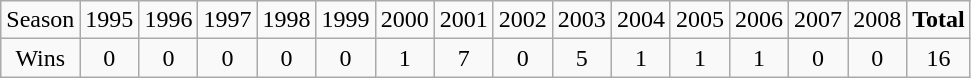<table class="wikitable sortable">
<tr>
<td>Season</td>
<td>1995</td>
<td>1996</td>
<td>1997</td>
<td>1998</td>
<td>1999</td>
<td>2000</td>
<td>2001</td>
<td>2002</td>
<td>2003</td>
<td>2004</td>
<td>2005</td>
<td>2006</td>
<td>2007</td>
<td>2008</td>
<td><strong>Total</strong></td>
</tr>
<tr align=center>
<td>Wins</td>
<td>0</td>
<td>0</td>
<td>0</td>
<td>0</td>
<td>0</td>
<td>1</td>
<td>7</td>
<td>0</td>
<td>5</td>
<td>1</td>
<td>1</td>
<td>1</td>
<td>0</td>
<td>0</td>
<td>16</td>
</tr>
</table>
